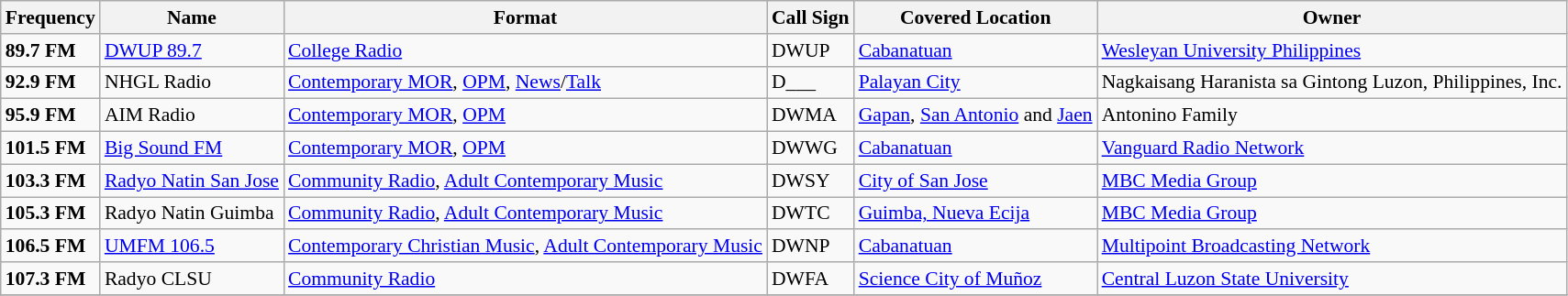<table class="wikitable" style="font-size:90%;">
<tr>
<th>Frequency</th>
<th>Name</th>
<th>Format</th>
<th>Call Sign</th>
<th>Covered Location</th>
<th>Owner</th>
</tr>
<tr>
<td><strong>89.7 FM</strong></td>
<td><a href='#'>DWUP 89.7</a></td>
<td><a href='#'>College Radio</a></td>
<td>DWUP</td>
<td><a href='#'>Cabanatuan</a></td>
<td><a href='#'>Wesleyan University Philippines</a></td>
</tr>
<tr>
<td><strong>92.9 FM</strong></td>
<td>NHGL Radio</td>
<td><a href='#'>Contemporary MOR</a>, <a href='#'>OPM</a>, <a href='#'>News</a>/<a href='#'>Talk</a></td>
<td>D___</td>
<td><a href='#'>Palayan City</a></td>
<td>Nagkaisang Haranista sa Gintong Luzon, Philippines, Inc.</td>
</tr>
<tr>
<td><strong>95.9 FM</strong></td>
<td>AIM Radio</td>
<td><a href='#'>Contemporary MOR</a>, <a href='#'>OPM</a></td>
<td>DWMA</td>
<td><a href='#'>Gapan</a>, <a href='#'>San Antonio</a> and <a href='#'>Jaen</a></td>
<td>Antonino Family</td>
</tr>
<tr>
<td><strong>101.5 FM</strong></td>
<td><a href='#'>Big Sound FM</a></td>
<td><a href='#'>Contemporary MOR</a>, <a href='#'>OPM</a></td>
<td>DWWG</td>
<td><a href='#'>Cabanatuan</a></td>
<td><a href='#'>Vanguard Radio Network</a></td>
</tr>
<tr>
<td><strong>103.3 FM</strong></td>
<td><a href='#'>Radyo Natin San Jose</a></td>
<td><a href='#'>Community Radio</a>, <a href='#'>Adult Contemporary Music</a></td>
<td>DWSY</td>
<td><a href='#'>City of San Jose</a></td>
<td><a href='#'>MBC Media Group</a></td>
</tr>
<tr>
<td><strong>105.3 FM</strong></td>
<td>Radyo Natin Guimba</td>
<td><a href='#'>Community Radio</a>, <a href='#'>Adult Contemporary Music</a></td>
<td>DWTC</td>
<td><a href='#'>Guimba, Nueva Ecija</a></td>
<td><a href='#'>MBC Media Group</a></td>
</tr>
<tr>
<td><strong>106.5 FM</strong></td>
<td><a href='#'>UMFM 106.5</a></td>
<td><a href='#'>Contemporary Christian Music</a>, <a href='#'>Adult Contemporary Music</a></td>
<td>DWNP</td>
<td><a href='#'>Cabanatuan</a></td>
<td><a href='#'>Multipoint Broadcasting Network</a></td>
</tr>
<tr>
<td><strong>107.3 FM</strong></td>
<td>Radyo CLSU</td>
<td><a href='#'>Community Radio</a></td>
<td>DWFA</td>
<td><a href='#'>Science City of Muñoz</a></td>
<td><a href='#'>Central Luzon State University</a></td>
</tr>
<tr>
</tr>
</table>
